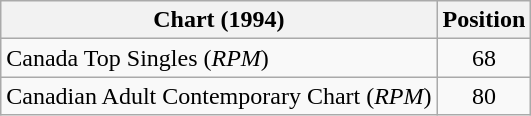<table class="wikitable sortable">
<tr>
<th>Chart (1994)</th>
<th>Position</th>
</tr>
<tr>
<td align="left">Canada Top Singles (<em>RPM</em>)</td>
<td align="center">68</td>
</tr>
<tr>
<td>Canadian Adult Contemporary Chart (<em>RPM</em>)</td>
<td align="center">80</td>
</tr>
</table>
